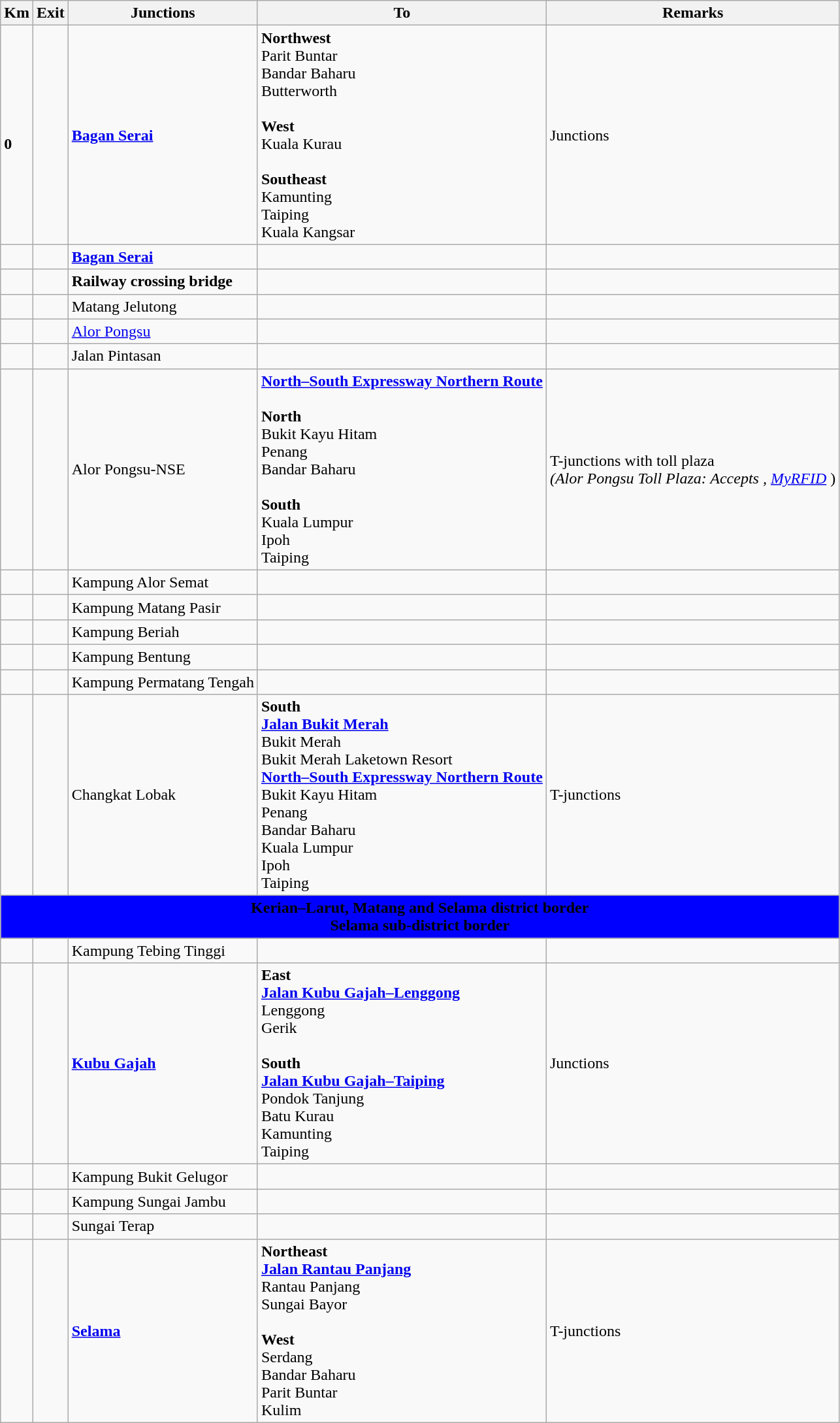<table class="wikitable">
<tr>
<th>Km</th>
<th>Exit</th>
<th>Junctions</th>
<th>To</th>
<th>Remarks</th>
</tr>
<tr>
<td><br><strong>0</strong></td>
<td></td>
<td><strong><a href='#'>Bagan Serai</a></strong></td>
<td><strong>Northwest</strong><br> Parit Buntar<br> Bandar Baharu<br> Butterworth<br><br><strong>West</strong><br> Kuala Kurau<br><br><strong>Southeast</strong><br> Kamunting<br> Taiping<br> Kuala Kangsar</td>
<td>Junctions</td>
</tr>
<tr>
<td></td>
<td></td>
<td><strong><a href='#'>Bagan Serai</a></strong></td>
<td></td>
<td></td>
</tr>
<tr>
<td></td>
<td></td>
<td><strong>Railway crossing bridge</strong></td>
<td></td>
<td></td>
</tr>
<tr>
<td></td>
<td></td>
<td>Matang Jelutong</td>
<td></td>
<td></td>
</tr>
<tr>
<td></td>
<td></td>
<td><a href='#'>Alor Pongsu</a></td>
<td></td>
<td></td>
</tr>
<tr>
<td></td>
<td></td>
<td>Jalan Pintasan</td>
<td></td>
<td></td>
</tr>
<tr>
<td></td>
<td></td>
<td>Alor Pongsu-NSE</td>
<td>  <strong><a href='#'>North–South Expressway Northern Route</a></strong><br><br><strong>North</strong><br>Bukit Kayu Hitam<br>Penang<br>Bandar Baharu<br><br><strong>South </strong><br>Kuala Lumpur<br>Ipoh<br>Taiping</td>
<td>T-junctions with toll plaza<br><em>(Alor Pongsu Toll Plaza: Accepts , <a href='#'><span>My</span><span>RFID</span></a> </em>)</td>
</tr>
<tr>
<td></td>
<td></td>
<td>Kampung Alor Semat</td>
<td></td>
<td></td>
</tr>
<tr>
<td></td>
<td></td>
<td>Kampung Matang Pasir</td>
<td></td>
<td></td>
</tr>
<tr>
<td></td>
<td></td>
<td>Kampung Beriah</td>
<td></td>
<td></td>
</tr>
<tr>
<td></td>
<td></td>
<td>Kampung Bentung</td>
<td></td>
<td></td>
</tr>
<tr>
<td></td>
<td></td>
<td>Kampung Permatang Tengah</td>
<td></td>
<td></td>
</tr>
<tr>
<td></td>
<td></td>
<td>Changkat Lobak</td>
<td><strong>South </strong><br> <strong><a href='#'>Jalan Bukit Merah</a></strong><br>Bukit Merah<br>Bukit Merah Laketown Resort<br>  <strong><a href='#'>North–South Expressway Northern Route</a></strong><br>Bukit Kayu Hitam<br>Penang<br>Bandar Baharu<br>Kuala Lumpur<br>Ipoh<br>Taiping</td>
<td>T-junctions</td>
</tr>
<tr>
<td colspan="6" style="width:600px; text-align:center; background:blue;"><strong><span>Kerian–Larut, Matang and Selama district border<br>Selama sub-district border</span></strong></td>
</tr>
<tr>
<td></td>
<td></td>
<td>Kampung Tebing Tinggi</td>
<td></td>
<td></td>
</tr>
<tr>
<td></td>
<td></td>
<td><strong><a href='#'>Kubu Gajah</a></strong></td>
<td><strong>East</strong><br> <strong><a href='#'>Jalan Kubu Gajah–Lenggong</a></strong><br>Lenggong<br>Gerik<br><br><strong>South </strong><br> <strong><a href='#'>Jalan Kubu Gajah–Taiping</a></strong><br>Pondok Tanjung<br>Batu Kurau<br>Kamunting<br>Taiping</td>
<td>Junctions</td>
</tr>
<tr>
<td></td>
<td></td>
<td>Kampung Bukit Gelugor</td>
<td></td>
<td></td>
</tr>
<tr>
<td></td>
<td></td>
<td>Kampung Sungai Jambu</td>
<td></td>
<td></td>
</tr>
<tr>
<td></td>
<td></td>
<td>Sungai Terap</td>
<td></td>
<td></td>
</tr>
<tr>
<td></td>
<td></td>
<td><strong><a href='#'>Selama</a></strong></td>
<td><strong>Northeast</strong><br> <strong><a href='#'>Jalan Rantau Panjang</a></strong><br>Rantau Panjang<br>Sungai Bayor<br><br><strong>West</strong><br> Serdang<br> Bandar Baharu<br> Parit Buntar<br> Kulim</td>
<td>T-junctions</td>
</tr>
</table>
